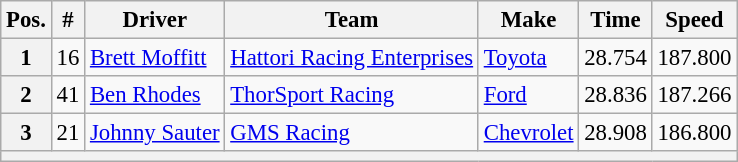<table class="wikitable" style="font-size:95%">
<tr>
<th>Pos.</th>
<th>#</th>
<th>Driver</th>
<th>Team</th>
<th>Make</th>
<th>Time</th>
<th>Speed</th>
</tr>
<tr>
<th>1</th>
<td>16</td>
<td><a href='#'>Brett Moffitt</a></td>
<td><a href='#'>Hattori Racing Enterprises</a></td>
<td><a href='#'>Toyota</a></td>
<td>28.754</td>
<td>187.800</td>
</tr>
<tr>
<th>2</th>
<td>41</td>
<td><a href='#'>Ben Rhodes</a></td>
<td><a href='#'>ThorSport Racing</a></td>
<td><a href='#'>Ford</a></td>
<td>28.836</td>
<td>187.266</td>
</tr>
<tr>
<th>3</th>
<td>21</td>
<td><a href='#'>Johnny Sauter</a></td>
<td><a href='#'>GMS Racing</a></td>
<td><a href='#'>Chevrolet</a></td>
<td>28.908</td>
<td>186.800</td>
</tr>
<tr>
<th colspan="7"></th>
</tr>
</table>
